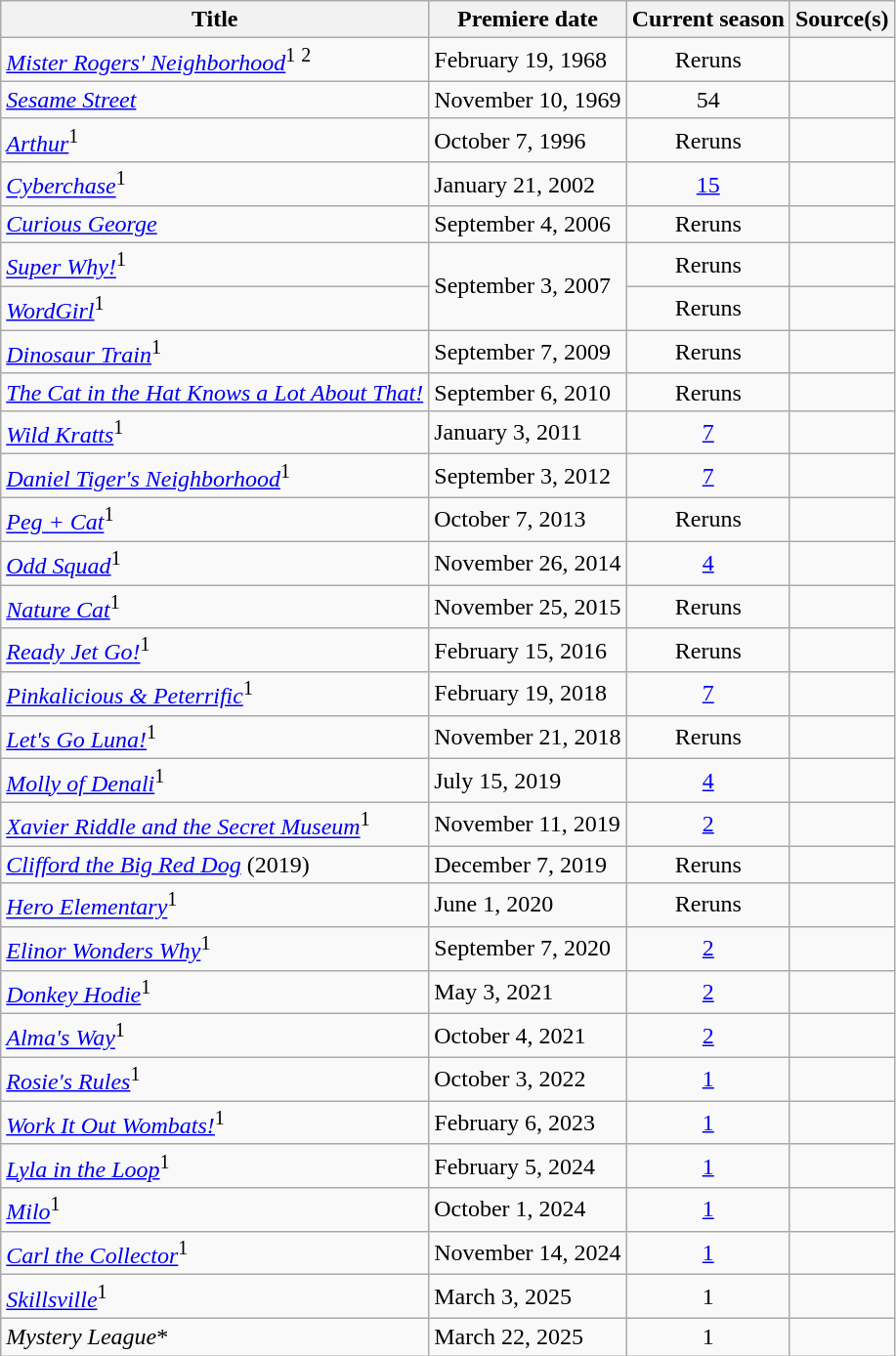<table class="wikitable sortable">
<tr>
<th>Title</th>
<th>Premiere date</th>
<th>Current season</th>
<th>Source(s)</th>
</tr>
<tr>
<td><em><a href='#'>Mister Rogers' Neighborhood</a></em><sup>1</sup> <sup>2</sup></td>
<td>February 19, 1968</td>
<td scope="row" style="text-align:center;">Reruns</td>
<td></td>
</tr>
<tr>
<td><em><a href='#'>Sesame Street</a></em></td>
<td>November 10, 1969</td>
<td scope="row" style="text-align:center;">54</td>
<td></td>
</tr>
<tr>
<td><em><a href='#'>Arthur</a></em><sup>1</sup></td>
<td>October 7, 1996</td>
<td scope="row" style="text-align:center;">Reruns</td>
<td></td>
</tr>
<tr>
<td><em><a href='#'>Cyberchase</a></em><sup>1</sup></td>
<td>January 21, 2002</td>
<td scope="row" style="text-align:center;"><a href='#'>15</a></td>
<td></td>
</tr>
<tr>
<td><em><a href='#'>Curious George</a></em></td>
<td>September 4, 2006</td>
<td scope="row" style="text-align:center;">Reruns</td>
<td></td>
</tr>
<tr>
<td><em><a href='#'>Super Why!</a></em><sup>1</sup></td>
<td rowspan=2>September 3, 2007</td>
<td scope="row" style="text-align:center;">Reruns</td>
<td></td>
</tr>
<tr>
<td><em><a href='#'>WordGirl</a></em><sup>1</sup></td>
<td scope="row" style="text-align:center;">Reruns</td>
<td></td>
</tr>
<tr>
<td><em><a href='#'>Dinosaur Train</a></em><sup>1</sup></td>
<td>September 7, 2009</td>
<td scope="row" style="text-align:center;">Reruns</td>
<td></td>
</tr>
<tr>
<td><em><a href='#'>The Cat in the Hat Knows a Lot About That!</a></em></td>
<td>September 6, 2010</td>
<td scope="row" style="text-align:center;">Reruns</td>
<td></td>
</tr>
<tr>
<td><em><a href='#'>Wild Kratts</a></em><sup>1</sup></td>
<td>January 3, 2011</td>
<td scope="row" style="text-align:center;"><a href='#'>7</a></td>
<td></td>
</tr>
<tr>
<td><em><a href='#'>Daniel Tiger's Neighborhood</a></em><sup>1</sup></td>
<td>September 3, 2012</td>
<td scope="row" style="text-align:center;"><a href='#'>7</a></td>
<td></td>
</tr>
<tr>
<td><em><a href='#'>Peg + Cat</a></em><sup>1</sup></td>
<td>October 7, 2013</td>
<td scope="row" style="text-align:center;">Reruns</td>
<td></td>
</tr>
<tr>
<td><em><a href='#'>Odd Squad</a></em><sup>1</sup></td>
<td>November 26, 2014</td>
<td scope="row" style="text-align:center;"><a href='#'>4</a></td>
<td></td>
</tr>
<tr>
<td><em><a href='#'>Nature Cat</a></em><sup>1</sup></td>
<td>November 25, 2015</td>
<td scope="row" style="text-align:center;">Reruns</td>
<td></td>
</tr>
<tr>
<td><em><a href='#'>Ready Jet Go!</a></em><sup>1</sup></td>
<td>February 15, 2016</td>
<td scope="row" style="text-align:center;">Reruns</td>
<td></td>
</tr>
<tr>
<td><em><a href='#'>Pinkalicious & Peterrific</a></em><sup>1</sup></td>
<td>February 19, 2018</td>
<td scope="row" style="text-align:center;"><a href='#'>7</a></td>
<td></td>
</tr>
<tr>
<td><em><a href='#'>Let's Go Luna!</a></em><sup>1</sup></td>
<td>November 21, 2018</td>
<td scope="row" style="text-align:center;">Reruns</td>
<td></td>
</tr>
<tr>
<td><em><a href='#'>Molly of Denali</a></em><sup>1</sup></td>
<td>July 15, 2019</td>
<td scope="row" style="text-align:center;"><a href='#'>4</a></td>
<td></td>
</tr>
<tr>
<td><em><a href='#'>Xavier Riddle and the Secret Museum</a></em><sup>1</sup></td>
<td>November 11, 2019</td>
<td scope="row" style="text-align:center;"><a href='#'>2</a></td>
<td></td>
</tr>
<tr>
<td><em><a href='#'>Clifford the Big Red Dog</a></em> (2019)</td>
<td>December 7, 2019</td>
<td scope="row" style="text-align:center;">Reruns</td>
<td></td>
</tr>
<tr>
<td><em><a href='#'>Hero Elementary</a></em><sup>1</sup></td>
<td>June 1, 2020</td>
<td scope="row" style="text-align:center;">Reruns</td>
<td></td>
</tr>
<tr>
<td><em><a href='#'>Elinor Wonders Why</a></em><sup>1</sup></td>
<td>September 7, 2020</td>
<td scope="row" style="text-align:center;"><a href='#'>2</a></td>
<td></td>
</tr>
<tr>
<td><em><a href='#'>Donkey Hodie</a></em><sup>1</sup></td>
<td>May 3, 2021</td>
<td scope="row" style="text-align:center;"><a href='#'>2</a></td>
<td></td>
</tr>
<tr>
<td><em><a href='#'>Alma's Way</a></em><sup>1</sup></td>
<td>October 4, 2021</td>
<td scope="row" style="text-align:center;"><a href='#'>2</a></td>
<td></td>
</tr>
<tr>
<td><em><a href='#'>Rosie's Rules</a></em><sup>1</sup></td>
<td>October 3, 2022</td>
<td scope="row" style="text-align:center;"><a href='#'>1</a></td>
<td></td>
</tr>
<tr>
<td><em><a href='#'>Work It Out Wombats!</a></em><sup>1</sup></td>
<td>February 6, 2023</td>
<td scope="row" style="text-align:center;"><a href='#'>1</a></td>
<td></td>
</tr>
<tr>
<td><em><a href='#'>Lyla in the Loop</a></em><sup>1</sup></td>
<td>February 5, 2024</td>
<td scope="row" style="text-align:center;"><a href='#'>1</a></td>
<td></td>
</tr>
<tr>
<td><em><a href='#'>Milo</a></em><sup>1</sup></td>
<td>October 1, 2024</td>
<td scope="row" style="text-align:center;"><a href='#'>1</a></td>
<td></td>
</tr>
<tr>
<td><em><a href='#'>Carl the Collector</a></em><sup>1</sup></td>
<td>November 14, 2024</td>
<td scope="row" style="text-align:center;"><a href='#'>1</a></td>
<td></td>
</tr>
<tr>
<td><em><a href='#'>Skillsville</a></em><sup>1</sup></td>
<td>March 3, 2025</td>
<td scope="row" style="text-align:center;">1</td>
<td></td>
</tr>
<tr>
<td><em>Mystery League</em>*</td>
<td>March 22, 2025</td>
<td scope="row" style="text-align:center;">1</td>
<td></td>
</tr>
</table>
